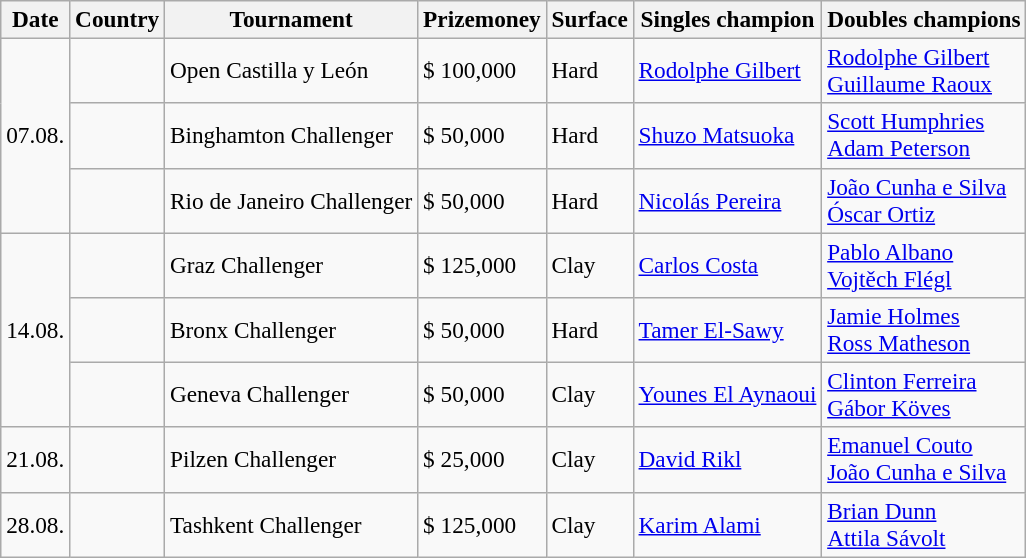<table class="sortable wikitable" style=font-size:97%>
<tr>
<th>Date</th>
<th>Country</th>
<th>Tournament</th>
<th>Prizemoney</th>
<th>Surface</th>
<th>Singles champion</th>
<th>Doubles champions</th>
</tr>
<tr>
<td rowspan="3">07.08.</td>
<td></td>
<td>Open Castilla y León</td>
<td>$ 100,000</td>
<td>Hard</td>
<td> <a href='#'>Rodolphe Gilbert</a></td>
<td> <a href='#'>Rodolphe Gilbert</a><br> <a href='#'>Guillaume Raoux</a></td>
</tr>
<tr>
<td></td>
<td>Binghamton Challenger</td>
<td>$ 50,000</td>
<td>Hard</td>
<td> <a href='#'>Shuzo Matsuoka</a></td>
<td> <a href='#'>Scott Humphries</a><br>  <a href='#'>Adam Peterson</a></td>
</tr>
<tr>
<td></td>
<td>Rio de Janeiro Challenger</td>
<td>$ 50,000</td>
<td>Hard</td>
<td> <a href='#'>Nicolás Pereira</a></td>
<td> <a href='#'>João Cunha e Silva</a><br> <a href='#'>Óscar Ortiz</a></td>
</tr>
<tr>
<td rowspan="3">14.08.</td>
<td></td>
<td>Graz Challenger</td>
<td>$ 125,000</td>
<td>Clay</td>
<td> <a href='#'>Carlos Costa</a></td>
<td> <a href='#'>Pablo Albano</a><br> <a href='#'>Vojtěch Flégl</a></td>
</tr>
<tr>
<td></td>
<td>Bronx Challenger</td>
<td>$ 50,000</td>
<td>Hard</td>
<td> <a href='#'>Tamer El-Sawy</a></td>
<td> <a href='#'>Jamie Holmes</a><br> <a href='#'>Ross Matheson</a></td>
</tr>
<tr>
<td></td>
<td>Geneva Challenger</td>
<td>$ 50,000</td>
<td>Clay</td>
<td> <a href='#'>Younes El Aynaoui</a></td>
<td> <a href='#'>Clinton Ferreira</a><br>  <a href='#'>Gábor Köves</a></td>
</tr>
<tr>
<td>21.08.</td>
<td></td>
<td>Pilzen Challenger</td>
<td>$ 25,000</td>
<td>Clay</td>
<td> <a href='#'>David Rikl</a></td>
<td> <a href='#'>Emanuel Couto</a><br> <a href='#'>João Cunha e Silva</a></td>
</tr>
<tr>
<td>28.08.</td>
<td></td>
<td>Tashkent Challenger</td>
<td>$ 125,000</td>
<td>Clay</td>
<td> <a href='#'>Karim Alami</a></td>
<td> <a href='#'>Brian Dunn</a><br> <a href='#'>Attila Sávolt</a></td>
</tr>
</table>
